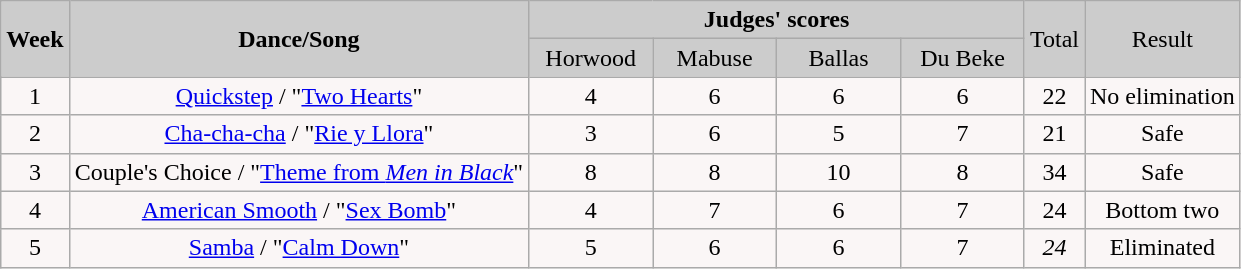<table | class="wikitable collapsible collapsed">
<tr style="text-align: center; background:#ccc;">
<td rowspan="2"><strong>Week </strong></td>
<td rowspan="2"><strong>Dance/Song</strong></td>
<td colspan="4"><strong>Judges' scores</strong></td>
<td rowspan="2">Total</td>
<td rowspan="2">Result</td>
</tr>
<tr style="text-align: center; background:#ccc;">
<td style="width:10%; ">Horwood</td>
<td style="width:10%; ">Mabuse</td>
<td style="width:10%; ">Ballas</td>
<td style="width:10%; ">Du Beke</td>
</tr>
<tr style="text-align: center; background:#faf6f6;">
<td>1</td>
<td><a href='#'>Quickstep</a> / "<a href='#'>Two Hearts</a>"</td>
<td>4</td>
<td>6</td>
<td>6</td>
<td>6</td>
<td>22</td>
<td>No elimination</td>
</tr>
<tr style="text-align: center; background:#faf6f6;">
<td>2</td>
<td><a href='#'>Cha-cha-cha</a> / "<a href='#'>Rie y Llora</a>"</td>
<td>3</td>
<td>6</td>
<td>5</td>
<td>7</td>
<td>21</td>
<td>Safe</td>
</tr>
<tr style="text-align: center; background:#faf6f6;">
<td>3</td>
<td>Couple's Choice / "<a href='#'>Theme from <em>Men in Black</em></a>"</td>
<td>8</td>
<td>8</td>
<td>10</td>
<td>8</td>
<td>34</td>
<td>Safe</td>
</tr>
<tr style="text-align: center; background:#faf6f6;">
<td>4</td>
<td><a href='#'>American Smooth</a> / "<a href='#'>Sex Bomb</a>"</td>
<td>4</td>
<td>7</td>
<td>6</td>
<td>7</td>
<td>24</td>
<td>Bottom two</td>
</tr>
<tr style="text-align: center; background:#faf6f6;">
<td>5</td>
<td><a href='#'>Samba</a> / "<a href='#'>Calm Down</a>"</td>
<td>5</td>
<td>6</td>
<td>6</td>
<td>7</td>
<td><span><em>24</em></span></td>
<td>Eliminated</td>
</tr>
</table>
